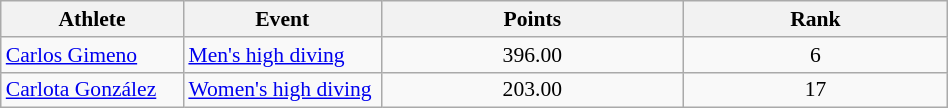<table class="wikitable" style="font-size:90%; width:50%;">
<tr>
<th width=115>Athlete</th>
<th width=125>Event</th>
<th>Points</th>
<th>Rank</th>
</tr>
<tr align=center>
<td align=left><a href='#'>Carlos Gimeno</a></td>
<td align=left><a href='#'>Men's high diving</a></td>
<td>396.00</td>
<td>6</td>
</tr>
<tr align=center>
<td align=left><a href='#'>Carlota González</a></td>
<td align=left><a href='#'>Women's high diving</a></td>
<td>203.00</td>
<td>17</td>
</tr>
</table>
